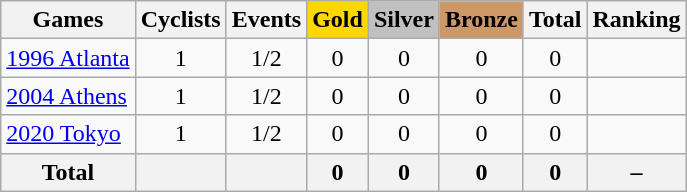<table class="wikitable sortable" style="text-align:center">
<tr>
<th>Games</th>
<th>Cyclists</th>
<th>Events</th>
<th style="background-color:gold;">Gold</th>
<th style="background-color:silver;">Silver</th>
<th style="background-color:#c96;">Bronze</th>
<th>Total</th>
<th>Ranking</th>
</tr>
<tr>
<td align=left><a href='#'>1996 Atlanta</a></td>
<td>1</td>
<td>1/2</td>
<td>0</td>
<td>0</td>
<td>0</td>
<td>0</td>
<td></td>
</tr>
<tr>
<td align=left><a href='#'>2004 Athens</a></td>
<td>1</td>
<td>1/2</td>
<td>0</td>
<td>0</td>
<td>0</td>
<td>0</td>
<td></td>
</tr>
<tr>
<td align=left><a href='#'>2020 Tokyo</a></td>
<td>1</td>
<td>1/2</td>
<td>0</td>
<td>0</td>
<td>0</td>
<td>0</td>
<td></td>
</tr>
<tr>
<th>Total</th>
<th></th>
<th></th>
<th>0</th>
<th>0</th>
<th>0</th>
<th>0</th>
<th>–</th>
</tr>
</table>
